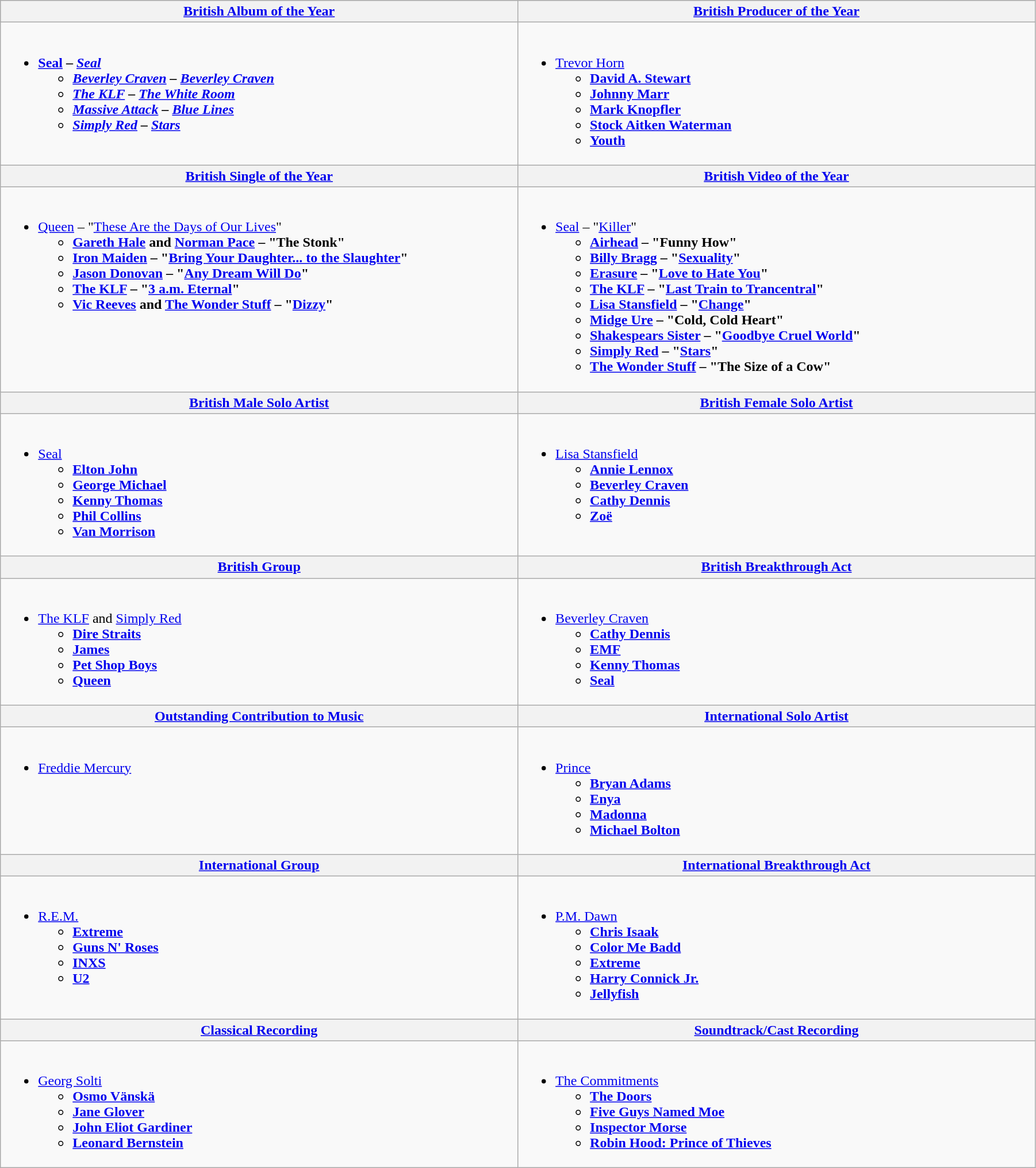<table class="wikitable" style="width:95%">
<tr bgcolor="#bebebe">
<th width="50%"><a href='#'>British Album of the Year</a></th>
<th width="50%"><a href='#'>British Producer of the Year</a></th>
</tr>
<tr>
<td valign="top"><br><ul><li><strong><a href='#'>Seal</a> – <em><a href='#'>Seal</a><strong><em><ul><li><a href='#'>Beverley Craven</a> – </em><a href='#'>Beverley Craven</a><em></li><li><a href='#'>The KLF</a> – </em><a href='#'>The White Room</a><em></li><li><a href='#'>Massive Attack</a> – </em><a href='#'>Blue Lines</a><em></li><li><a href='#'>Simply Red</a> – </em><a href='#'>Stars</a><em></li></ul></li></ul></td>
<td valign="top"><br><ul><li></strong><a href='#'>Trevor Horn</a><strong><ul><li><a href='#'>David A. Stewart</a></li><li><a href='#'>Johnny Marr</a></li><li><a href='#'>Mark Knopfler</a></li><li><a href='#'>Stock Aitken Waterman</a></li><li><a href='#'>Youth</a></li></ul></li></ul></td>
</tr>
<tr>
<th width="50%"><a href='#'>British Single of the Year</a></th>
<th width="50%"><a href='#'>British Video of the Year</a></th>
</tr>
<tr>
<td valign="top"><br><ul><li></strong><a href='#'>Queen</a> – "<a href='#'>These Are the Days of Our Lives</a>"<strong><ul><li><a href='#'>Gareth Hale</a> and <a href='#'>Norman Pace</a> – "The Stonk"</li><li><a href='#'>Iron Maiden</a> – "<a href='#'>Bring Your Daughter... to the Slaughter</a>"</li><li><a href='#'>Jason Donovan</a> – "<a href='#'>Any Dream Will Do</a>"</li><li><a href='#'>The KLF</a> – "<a href='#'>3 a.m. Eternal</a>"</li><li><a href='#'>Vic Reeves</a> and <a href='#'>The Wonder Stuff</a> – "<a href='#'>Dizzy</a>"</li></ul></li></ul></td>
<td valign="top"><br><ul><li></strong><a href='#'>Seal</a> – "<a href='#'>Killer</a>"<strong><ul><li><a href='#'>Airhead</a> – "Funny How"</li><li><a href='#'>Billy Bragg</a> – "<a href='#'>Sexuality</a>"</li><li><a href='#'>Erasure</a> – "<a href='#'>Love to Hate You</a>"</li><li><a href='#'>The KLF</a> – "<a href='#'>Last Train to Trancentral</a>"</li><li><a href='#'>Lisa Stansfield</a> – "<a href='#'>Change</a>"</li><li><a href='#'>Midge Ure</a> – "Cold, Cold Heart"</li><li><a href='#'>Shakespears Sister</a> – "<a href='#'>Goodbye Cruel World</a>"</li><li><a href='#'>Simply Red</a> – "<a href='#'>Stars</a>"</li><li><a href='#'>The Wonder Stuff</a> – "The Size of a Cow"</li></ul></li></ul></td>
</tr>
<tr>
<th width="50%"><a href='#'>British Male Solo Artist</a></th>
<th width="50%"><a href='#'>British Female Solo Artist</a></th>
</tr>
<tr>
<td valign="top"><br><ul><li></strong><a href='#'>Seal</a><strong><ul><li><a href='#'>Elton John</a></li><li><a href='#'>George Michael</a></li><li><a href='#'>Kenny Thomas</a></li><li><a href='#'>Phil Collins</a></li><li><a href='#'>Van Morrison</a></li></ul></li></ul></td>
<td valign="top"><br><ul><li></strong><a href='#'>Lisa Stansfield</a><strong><ul><li><a href='#'>Annie Lennox</a></li><li><a href='#'>Beverley Craven</a></li><li><a href='#'>Cathy Dennis</a></li><li><a href='#'>Zoë</a></li></ul></li></ul></td>
</tr>
<tr>
<th width="50%"><a href='#'>British Group</a></th>
<th width="50%"><a href='#'>British Breakthrough Act</a></th>
</tr>
<tr>
<td valign="top"><br><ul><li></strong><a href='#'>The KLF</a> and <a href='#'>Simply Red</a><strong><ul><li><a href='#'>Dire Straits</a></li><li><a href='#'>James</a></li><li><a href='#'>Pet Shop Boys</a></li><li><a href='#'>Queen</a></li></ul></li></ul></td>
<td valign="top"><br><ul><li></strong><a href='#'>Beverley Craven</a><strong><ul><li><a href='#'>Cathy Dennis</a></li><li><a href='#'>EMF</a></li><li><a href='#'>Kenny Thomas</a></li><li><a href='#'>Seal</a></li></ul></li></ul></td>
</tr>
<tr>
<th width="50%"><a href='#'>Outstanding Contribution to Music</a></th>
<th width="50%"><a href='#'>International Solo Artist</a></th>
</tr>
<tr>
<td valign="top"><br><ul><li></strong><a href='#'>Freddie Mercury</a><strong></li></ul></td>
<td valign="top"><br><ul><li></strong><a href='#'>Prince</a><strong><ul><li><a href='#'>Bryan Adams</a></li><li><a href='#'>Enya</a></li><li><a href='#'>Madonna</a></li><li><a href='#'>Michael Bolton</a></li></ul></li></ul></td>
</tr>
<tr>
<th width="50%"><a href='#'>International Group</a></th>
<th width="50%"><a href='#'>International Breakthrough Act</a></th>
</tr>
<tr>
<td valign="top"><br><ul><li></strong><a href='#'>R.E.M.</a><strong><ul><li><a href='#'>Extreme</a></li><li><a href='#'>Guns N' Roses</a></li><li><a href='#'>INXS</a></li><li><a href='#'>U2</a></li></ul></li></ul></td>
<td valign="top"><br><ul><li></strong><a href='#'>P.M. Dawn</a><strong><ul><li><a href='#'>Chris Isaak</a></li><li><a href='#'>Color Me Badd</a></li><li><a href='#'>Extreme</a></li><li><a href='#'>Harry Connick Jr.</a></li><li><a href='#'>Jellyfish</a></li></ul></li></ul></td>
</tr>
<tr>
<th width="50%"><a href='#'>Classical Recording</a></th>
<th width="50%"><a href='#'>Soundtrack/Cast Recording</a></th>
</tr>
<tr>
<td valign="top"><br><ul><li></strong><a href='#'>Georg Solti</a><strong><ul><li><a href='#'>Osmo Vänskä</a></li><li><a href='#'>Jane Glover</a></li><li><a href='#'>John Eliot Gardiner</a></li><li><a href='#'>Leonard Bernstein</a></li></ul></li></ul></td>
<td valign="top"><br><ul><li></em></strong><a href='#'>The Commitments</a><strong><em><ul><li></em><a href='#'>The Doors</a><em></li><li></em><a href='#'>Five Guys Named Moe</a><em></li><li></em><a href='#'>Inspector Morse</a><em></li><li></em><a href='#'>Robin Hood: Prince of Thieves</a><em></li></ul></li></ul></td>
</tr>
</table>
